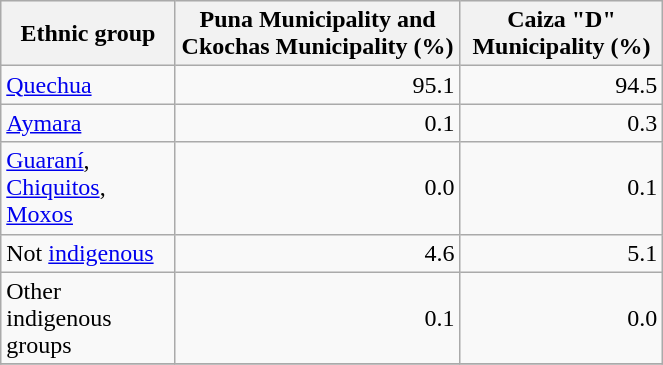<table class="wikitable" border="1" style="width:35%;" border="1">
<tr bgcolor=#EFEFEF>
<th><strong>Ethnic group</strong></th>
<th><strong>Puna Municipality and Ckochas Municipality (%)</strong></th>
<th><strong>Caiza "D" Municipality (%)</strong></th>
</tr>
<tr>
<td><a href='#'>Quechua</a></td>
<td align="right">95.1</td>
<td align="right">94.5</td>
</tr>
<tr>
<td><a href='#'>Aymara</a></td>
<td align="right">0.1</td>
<td align="right">0.3</td>
</tr>
<tr>
<td><a href='#'>Guaraní</a>, <a href='#'>Chiquitos</a>, <a href='#'>Moxos</a></td>
<td align="right">0.0</td>
<td align="right">0.1</td>
</tr>
<tr>
<td>Not <a href='#'>indigenous</a></td>
<td align="right">4.6</td>
<td align="right">5.1</td>
</tr>
<tr>
<td>Other indigenous groups</td>
<td align="right">0.1</td>
<td align="right">0.0</td>
</tr>
<tr>
</tr>
</table>
